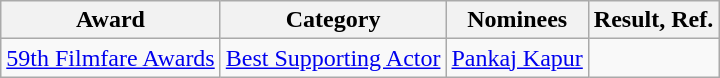<table class="wikitable sortable">
<tr>
<th>Award</th>
<th>Category</th>
<th>Nominees</th>
<th>Result, Ref.</th>
</tr>
<tr>
<td><a href='#'>59th Filmfare Awards</a></td>
<td><a href='#'>Best Supporting Actor</a></td>
<td><a href='#'>Pankaj Kapur</a></td>
<td></td>
</tr>
</table>
